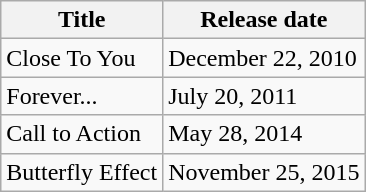<table class="wikitable">
<tr>
<th><strong>Title</strong></th>
<th>Release date</th>
</tr>
<tr>
<td>Close To You</td>
<td>December 22, 2010</td>
</tr>
<tr>
<td>Forever...</td>
<td>July 20, 2011</td>
</tr>
<tr>
<td>Call to Action</td>
<td>May 28, 2014</td>
</tr>
<tr>
<td>Butterfly Effect</td>
<td>November 25, 2015</td>
</tr>
</table>
